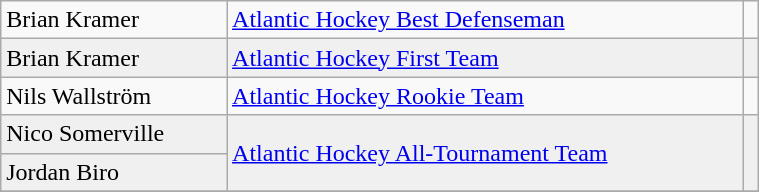<table class="wikitable" width=40%>
<tr>
<td>Brian Kramer</td>
<td><a href='#'>Atlantic Hockey Best Defenseman</a></td>
<td></td>
</tr>
<tr bgcolor=f0f0f0>
<td>Brian Kramer</td>
<td rowspan=1><a href='#'>Atlantic Hockey First Team</a></td>
<td rowspan=1></td>
</tr>
<tr>
<td>Nils Wallström</td>
<td rowspan=1><a href='#'>Atlantic Hockey Rookie Team</a></td>
<td rowspan=1></td>
</tr>
<tr bgcolor=f0f0f0>
<td>Nico Somerville</td>
<td rowspan=2><a href='#'>Atlantic Hockey All-Tournament Team</a></td>
<td rowspan=2></td>
</tr>
<tr bgcolor=f0f0f0>
<td>Jordan Biro</td>
</tr>
<tr>
</tr>
</table>
